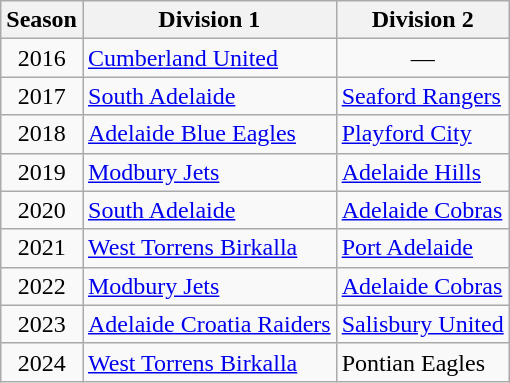<table class="wikitable">
<tr>
<th>Season</th>
<th>Division 1</th>
<th>Division 2</th>
</tr>
<tr>
<td align="center">2016</td>
<td><a href='#'>Cumberland United</a></td>
<td align="center">—</td>
</tr>
<tr>
<td align="center">2017</td>
<td><a href='#'>South Adelaide</a></td>
<td><a href='#'>Seaford Rangers</a></td>
</tr>
<tr>
<td align="center">2018</td>
<td><a href='#'>Adelaide Blue Eagles</a></td>
<td><a href='#'>Playford City</a></td>
</tr>
<tr>
<td align="center">2019</td>
<td><a href='#'>Modbury Jets</a></td>
<td><a href='#'>Adelaide Hills</a></td>
</tr>
<tr>
<td align="center">2020</td>
<td><a href='#'>South Adelaide</a></td>
<td><a href='#'>Adelaide Cobras</a></td>
</tr>
<tr>
<td align="center">2021</td>
<td><a href='#'>West Torrens Birkalla</a></td>
<td><a href='#'>Port Adelaide</a></td>
</tr>
<tr>
<td align="center">2022</td>
<td><a href='#'>Modbury Jets</a></td>
<td><a href='#'>Adelaide Cobras</a></td>
</tr>
<tr>
<td align="center">2023</td>
<td><a href='#'>Adelaide Croatia Raiders</a></td>
<td><a href='#'>Salisbury United</a></td>
</tr>
<tr>
<td align="center">2024</td>
<td><a href='#'>West Torrens Birkalla</a></td>
<td>Pontian Eagles</td>
</tr>
</table>
